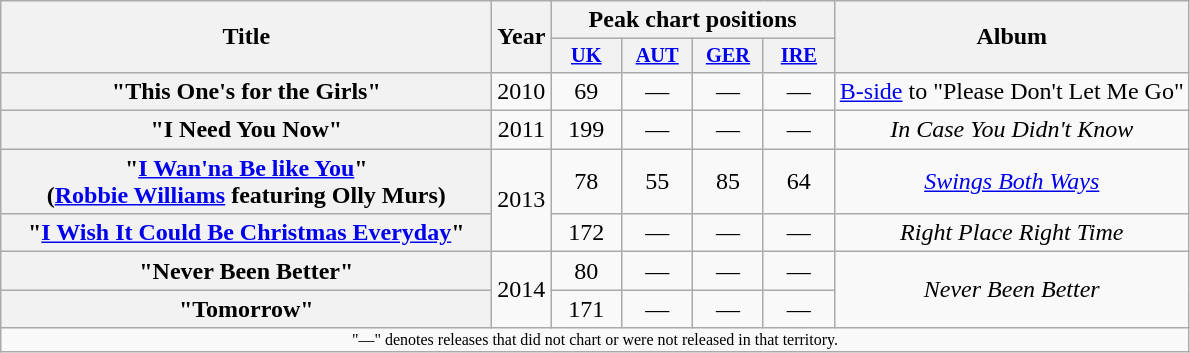<table class="wikitable plainrowheaders" style="text-align:center;" border="1">
<tr>
<th scope="col" rowspan="2" style="width:20em;">Title</th>
<th scope="col" rowspan="2" style="width:1em;">Year</th>
<th scope="col" colspan="4">Peak chart positions</th>
<th scope="col" rowspan="2">Album</th>
</tr>
<tr>
<th scope="col" style="width:3em;font-size:85%;"><a href='#'>UK</a><br></th>
<th scope="col" style="width:3em;font-size:85%;"><a href='#'>AUT</a><br></th>
<th scope="col" style="width:3em;font-size:85%;"><a href='#'>GER</a><br></th>
<th scope="col" style="width:3em;font-size:85%;"><a href='#'>IRE</a><br></th>
</tr>
<tr>
<th scope="row">"This One's for the Girls"</th>
<td>2010</td>
<td>69</td>
<td>—</td>
<td>—</td>
<td>—</td>
<td><a href='#'>B-side</a> to "Please Don't Let Me Go"</td>
</tr>
<tr>
<th scope="row">"I Need You Now"</th>
<td>2011</td>
<td>199</td>
<td>—</td>
<td>—</td>
<td>—</td>
<td><em>In Case You Didn't Know</em></td>
</tr>
<tr>
<th scope="row">"<a href='#'>I Wan'na Be like You</a>"<br><span>(<a href='#'>Robbie Williams</a> featuring Olly Murs)</span></th>
<td rowspan="2">2013</td>
<td>78</td>
<td>55</td>
<td>85</td>
<td>64</td>
<td><em><a href='#'>Swings Both Ways</a></em></td>
</tr>
<tr>
<th scope="row">"<a href='#'>I Wish It Could Be Christmas Everyday</a>"</th>
<td>172</td>
<td>—</td>
<td>—</td>
<td>—</td>
<td><em>Right Place Right Time</em></td>
</tr>
<tr>
<th scope="row">"Never Been Better"</th>
<td rowspan="2">2014</td>
<td>80</td>
<td>—</td>
<td>—</td>
<td>—</td>
<td rowspan="2"><em>Never Been Better</em></td>
</tr>
<tr>
<th scope="row">"Tomorrow"</th>
<td>171</td>
<td>—</td>
<td>—</td>
<td>—</td>
</tr>
<tr>
<td colspan="7" style="text-align:center; font-size:8pt;">"—" denotes releases that did not chart or were not released in that territory.</td>
</tr>
</table>
